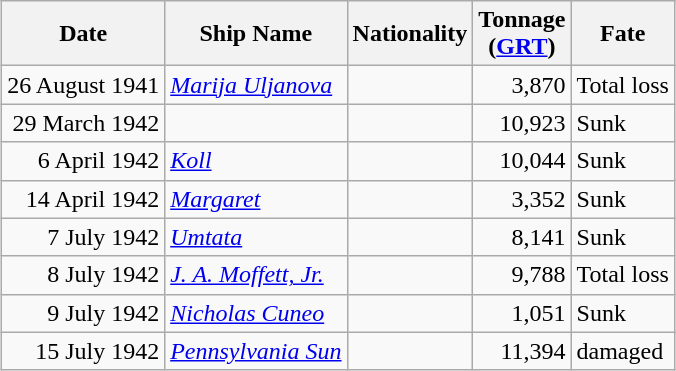<table class="wikitable sortable" style="margin: 1em auto 1em auto;">
<tr>
<th>Date</th>
<th>Ship Name</th>
<th>Nationality</th>
<th>Tonnage<br>(<a href='#'>GRT</a>)</th>
<th>Fate</th>
</tr>
<tr>
<td align="right">26 August 1941</td>
<td align="left"><a href='#'><em>Marija Uljanova</em></a></td>
<td align="left"></td>
<td align="right">3,870</td>
<td align="left">Total loss</td>
</tr>
<tr>
<td align="right">29 March 1942</td>
<td align="left"></td>
<td align="left"></td>
<td align="right">10,923</td>
<td align="left">Sunk</td>
</tr>
<tr>
<td align="right">6 April 1942</td>
<td align="left"><a href='#'><em>Koll</em></a></td>
<td align="left"></td>
<td align="right">10,044</td>
<td align="left">Sunk</td>
</tr>
<tr>
<td align="right">14 April 1942</td>
<td align="left"><a href='#'><em>Margaret</em></a></td>
<td align="left"></td>
<td align="right">3,352</td>
<td align="left">Sunk</td>
</tr>
<tr>
<td align="right">7 July 1942</td>
<td align="left"><a href='#'><em>Umtata</em></a></td>
<td align="left"></td>
<td align="right">8,141</td>
<td align="left">Sunk</td>
</tr>
<tr>
<td align="right">8 July 1942</td>
<td align="left"><a href='#'><em>J. A. Moffett, Jr.</em></a></td>
<td align="left"></td>
<td align="right">9,788</td>
<td align="left">Total loss</td>
</tr>
<tr>
<td align="right">9 July 1942</td>
<td align="left"><a href='#'><em>Nicholas Cuneo</em></a></td>
<td align="left"></td>
<td align="right">1,051</td>
<td align="left">Sunk</td>
</tr>
<tr>
<td align="right">15 July 1942</td>
<td align="left"><a href='#'><em>Pennsylvania Sun</em></a></td>
<td align="left"></td>
<td align="right">11,394</td>
<td align="left">damaged</td>
</tr>
</table>
